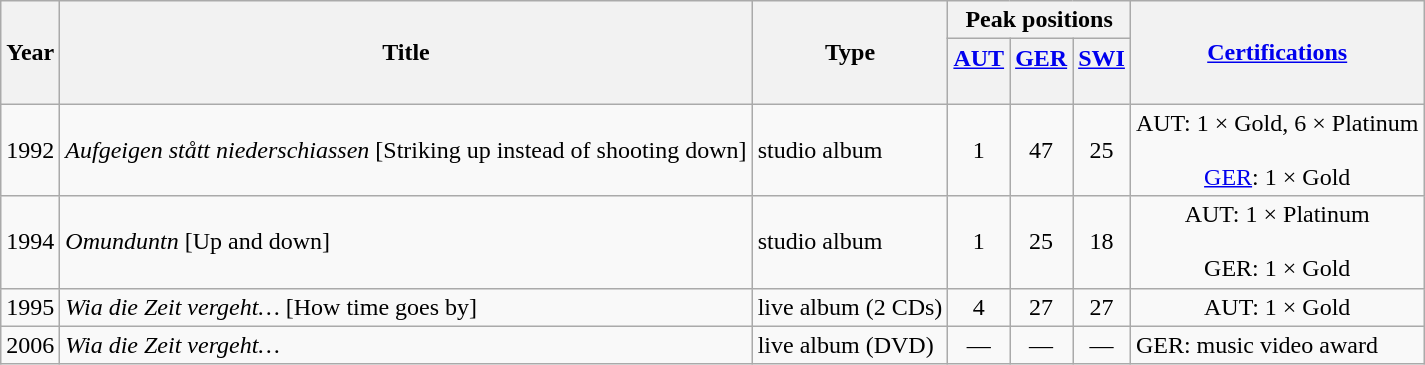<table class="wikitable">
<tr>
<th rowspan="2">Year</th>
<th rowspan="2">Title</th>
<th rowspan="2">Type</th>
<th colspan="3">Peak positions</th>
<th rowspan="2"><a href='#'>Certifications</a></th>
</tr>
<tr>
<th width="30"><a href='#'>AUT</a><br><br></th>
<th width="30"><a href='#'>GER</a><br><br></th>
<th width="30"><a href='#'>SWI</a><br><br></th>
</tr>
<tr>
<td>1992</td>
<td><em>Aufgeigen stått niederschiassen</em> [Striking up instead of shooting down]</td>
<td>studio album</td>
<td align="center" >1</td>
<td align="center" >47</td>
<td align="center" >25</td>
<td align="center">AUT: 1 × Gold, 6 × Platinum<br><br><a href='#'>GER</a>: 1 × Gold</td>
</tr>
<tr>
<td>1994</td>
<td><em>Omunduntn</em> [Up and down]</td>
<td>studio album</td>
<td align="center" >1</td>
<td align="center" >25</td>
<td align="center" >18</td>
<td align="center">AUT: 1 × Platinum<br><br>GER: 1 × Gold</td>
</tr>
<tr>
<td>1995</td>
<td><em>Wia die Zeit vergeht…</em> [How time goes by]</td>
<td>live album (2 CDs)</td>
<td align="center" >4</td>
<td align="center" >27</td>
<td align="center" >27</td>
<td align="center">AUT: 1 × Gold</td>
</tr>
<tr>
<td>2006</td>
<td><em>Wia die Zeit vergeht…</em></td>
<td>live album (DVD)</td>
<td align="center" >—</td>
<td align="center" >—</td>
<td align="center" >—</td>
<td>GER: music video award</td>
</tr>
</table>
